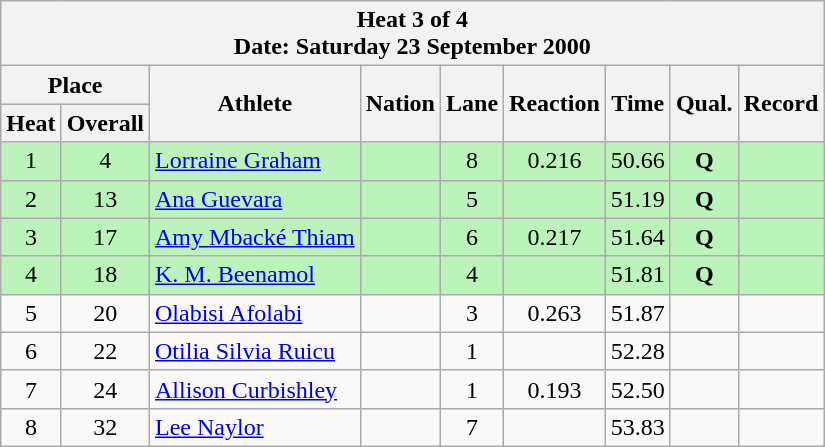<table class="wikitable sortable">
<tr>
<th colspan=9>Heat 3 of 4 <br> Date: Saturday 23 September 2000 <br></th>
</tr>
<tr>
<th colspan=2>Place</th>
<th rowspan=2>Athlete</th>
<th rowspan=2>Nation</th>
<th rowspan=2>Lane</th>
<th rowspan=2>Reaction</th>
<th rowspan=2>Time</th>
<th rowspan=2>Qual.</th>
<th rowspan=2>Record</th>
</tr>
<tr>
<th>Heat</th>
<th>Overall</th>
</tr>
<tr bgcolor = "bbf3bb">
<td align="center">1</td>
<td align="center">4</td>
<td align="left"><a href='#'>Lorraine Graham</a></td>
<td align="left"></td>
<td align="center">8</td>
<td align="center">0.216</td>
<td align="center">50.66</td>
<td align="center"><strong>Q </strong></td>
<td align="center"></td>
</tr>
<tr bgcolor = "bbf3bb">
<td align="center">2</td>
<td align="center">13</td>
<td align="left"><a href='#'>Ana Guevara</a></td>
<td align="left"></td>
<td align="center">5</td>
<td align="center"></td>
<td align="center">51.19</td>
<td align="center"><strong>Q </strong></td>
<td align="center"></td>
</tr>
<tr bgcolor = "bbf3bb">
<td align="center">3</td>
<td align="center">17</td>
<td align="left"><a href='#'>Amy Mbacké Thiam</a></td>
<td align="left"></td>
<td align="center">6</td>
<td align="center">0.217</td>
<td align="center">51.64</td>
<td align="center"><strong>Q</strong></td>
<td align="center"></td>
</tr>
<tr bgcolor = "bbf3bb">
<td align="center">4</td>
<td align="center">18</td>
<td align="left"><a href='#'>K. M. Beenamol</a></td>
<td align="left"></td>
<td align="center">4</td>
<td align="center"></td>
<td align="center">51.81</td>
<td align="center"><strong>Q</strong></td>
<td align="center"></td>
</tr>
<tr>
<td align="center">5</td>
<td align="center">20</td>
<td align="left"><a href='#'>Olabisi Afolabi</a></td>
<td align="left"></td>
<td align="center">3</td>
<td align="center">0.263</td>
<td align="center">51.87</td>
<td align="center"></td>
<td align="center"></td>
</tr>
<tr>
<td align="center">6</td>
<td align="center">22</td>
<td align="left"><a href='#'>Otilia Silvia Ruicu</a></td>
<td align="left"></td>
<td align="center">1</td>
<td align="center"></td>
<td align="center">52.28</td>
<td align="center"></td>
<td align="center"></td>
</tr>
<tr>
<td align="center">7</td>
<td align="center">24</td>
<td align="left"><a href='#'>Allison Curbishley</a></td>
<td align="left"></td>
<td align="center">1</td>
<td align="center">0.193</td>
<td align="center">52.50</td>
<td align="center"></td>
<td align="center"></td>
</tr>
<tr>
<td align="center">8</td>
<td align="center">32</td>
<td align="left"><a href='#'>Lee Naylor</a></td>
<td align="left"></td>
<td align="center">7</td>
<td align="center"></td>
<td align="center">53.83</td>
<td align="center"></td>
<td align="center"></td>
</tr>
</table>
